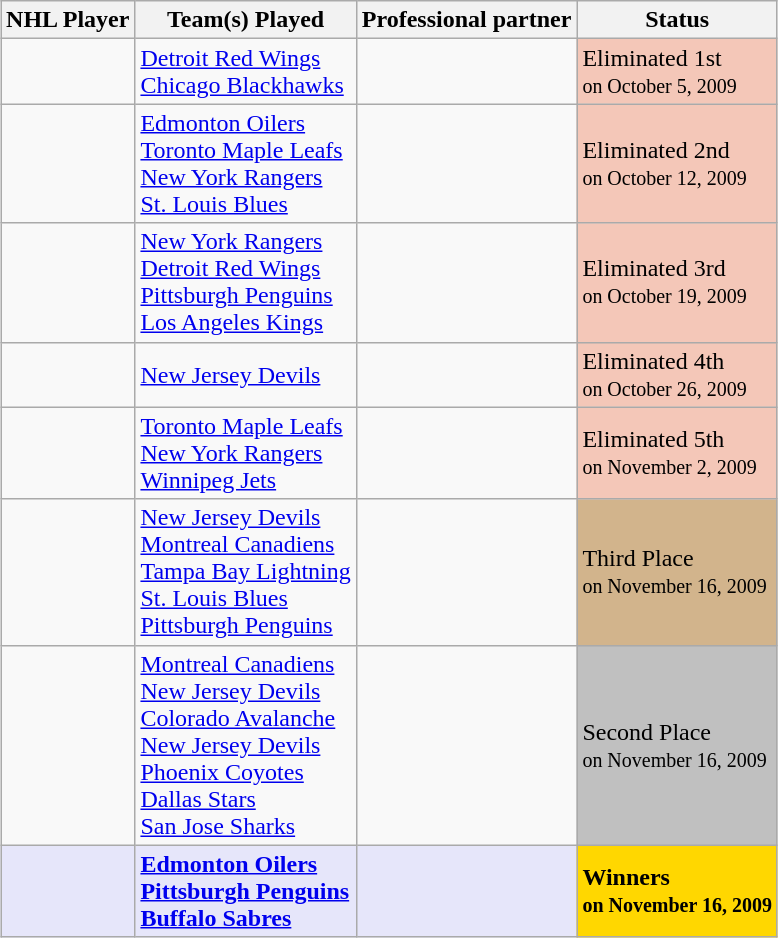<table class="wikitable sortable" style="margin:auto;" font-size:95%; text-align:center;">
<tr>
<th>NHL Player</th>
<th>Team(s) Played</th>
<th>Professional partner</th>
<th>Status</th>
</tr>
<tr>
<td></td>
<td><a href='#'>Detroit Red Wings</a><br><a href='#'>Chicago Blackhawks</a></td>
<td></td>
<td style="background:#f4c7b8;">Eliminated 1st<br><small>on October 5, 2009</small></td>
</tr>
<tr>
<td></td>
<td><a href='#'>Edmonton Oilers</a><br><a href='#'>Toronto Maple Leafs</a><br><a href='#'>New York Rangers</a><br><a href='#'>St. Louis Blues</a></td>
<td></td>
<td style="background:#f4c7b8;">Eliminated 2nd<br><small>on October 12, 2009</small></td>
</tr>
<tr>
<td></td>
<td><a href='#'>New York Rangers</a><br><a href='#'>Detroit Red Wings</a><br><a href='#'>Pittsburgh Penguins</a><br><a href='#'>Los Angeles Kings</a></td>
<td></td>
<td style="background:#f4c7b8;">Eliminated 3rd<br><small>on October 19, 2009</small></td>
</tr>
<tr>
<td></td>
<td><a href='#'>New Jersey Devils</a></td>
<td></td>
<td style="background:#f4c7b8;">Eliminated 4th<br><small>on October 26, 2009</small></td>
</tr>
<tr>
<td></td>
<td><a href='#'>Toronto Maple Leafs</a><br><a href='#'>New York Rangers</a><br><a href='#'>Winnipeg Jets</a></td>
<td></td>
<td style="background:#f4c7b8;">Eliminated 5th<br><small>on November 2, 2009</small></td>
</tr>
<tr>
<td></td>
<td><a href='#'>New Jersey Devils</a><br><a href='#'>Montreal Canadiens</a><br><a href='#'>Tampa Bay Lightning</a><br><a href='#'>St. Louis Blues</a><br><a href='#'>Pittsburgh Penguins</a></td>
<td></td>
<td style="background:tan;">Third Place<br><small>on November 16, 2009</small></td>
</tr>
<tr>
<td></td>
<td><a href='#'>Montreal Canadiens</a><br><a href='#'>New Jersey Devils</a><br><a href='#'>Colorado Avalanche</a><br><a href='#'>New Jersey Devils</a><br><a href='#'>Phoenix Coyotes</a><br><a href='#'>Dallas Stars</a><br><a href='#'>San Jose Sharks</a></td>
<td></td>
<td style="background:silver;">Second Place<br><small>on November 16, 2009</small></td>
</tr>
<tr>
<td bgcolor="lavender"><strong></strong></td>
<td bgcolor="lavender"><strong><a href='#'>Edmonton Oilers</a><br><a href='#'>Pittsburgh Penguins</a><br><a href='#'>Buffalo Sabres</a></strong></td>
<td bgcolor="lavender"><strong></strong></td>
<td style="background:gold;"><strong>Winners<br><small>on November 16, 2009</small></strong></td>
</tr>
</table>
